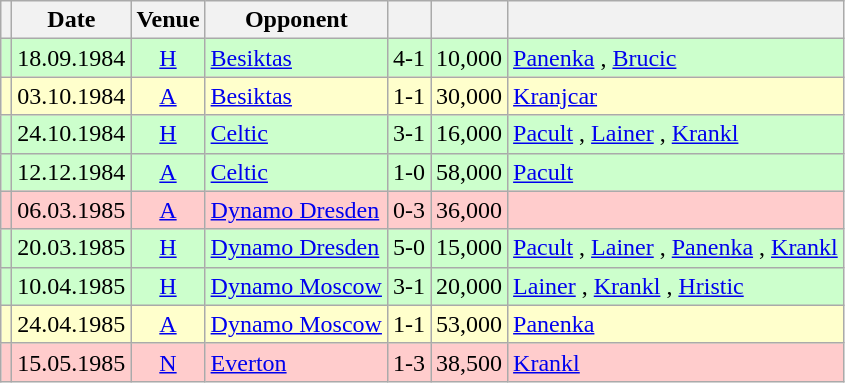<table class="wikitable" Style="text-align: center">
<tr>
<th></th>
<th>Date</th>
<th>Venue</th>
<th>Opponent</th>
<th></th>
<th></th>
<th></th>
</tr>
<tr style="background:#cfc">
<td></td>
<td>18.09.1984</td>
<td><a href='#'>H</a></td>
<td align="left"><a href='#'>Besiktas</a> </td>
<td>4-1</td>
<td align="right">10,000</td>
<td align="left"><a href='#'>Panenka</a>   , <a href='#'>Brucic</a> </td>
</tr>
<tr style="background:#ffc">
<td></td>
<td>03.10.1984</td>
<td><a href='#'>A</a></td>
<td align="left"><a href='#'>Besiktas</a> </td>
<td>1-1</td>
<td align="right">30,000</td>
<td align="left"><a href='#'>Kranjcar</a> </td>
</tr>
<tr style="background:#cfc">
<td></td>
<td>24.10.1984</td>
<td><a href='#'>H</a></td>
<td align="left"><a href='#'>Celtic</a> </td>
<td>3-1</td>
<td align="right">16,000</td>
<td align="left"><a href='#'>Pacult</a> , <a href='#'>Lainer</a> , <a href='#'>Krankl</a> </td>
</tr>
<tr style="background:#cfc">
<td></td>
<td>12.12.1984</td>
<td><a href='#'>A</a></td>
<td align="left"><a href='#'>Celtic</a> </td>
<td>1-0</td>
<td align="right">58,000</td>
<td align="left"><a href='#'>Pacult</a> </td>
</tr>
<tr style="background:#fcc">
<td></td>
<td>06.03.1985</td>
<td><a href='#'>A</a></td>
<td align="left"><a href='#'>Dynamo Dresden</a> </td>
<td>0-3</td>
<td align="right">36,000</td>
<td align="left"></td>
</tr>
<tr style="background:#cfc">
<td></td>
<td>20.03.1985</td>
<td><a href='#'>H</a></td>
<td align="left"><a href='#'>Dynamo Dresden</a> </td>
<td>5-0</td>
<td align="right">15,000</td>
<td align="left"><a href='#'>Pacult</a>  , <a href='#'>Lainer</a> , <a href='#'>Panenka</a> , <a href='#'>Krankl</a> </td>
</tr>
<tr style="background:#cfc">
<td></td>
<td>10.04.1985</td>
<td><a href='#'>H</a></td>
<td align="left"><a href='#'>Dynamo Moscow</a> </td>
<td>3-1</td>
<td align="right">20,000</td>
<td align="left"><a href='#'>Lainer</a> , <a href='#'>Krankl</a> , <a href='#'>Hristic</a> </td>
</tr>
<tr style="background:#ffc">
<td></td>
<td>24.04.1985</td>
<td><a href='#'>A</a></td>
<td align="left"><a href='#'>Dynamo Moscow</a> </td>
<td>1-1</td>
<td align="right">53,000</td>
<td align="left"><a href='#'>Panenka</a> </td>
</tr>
<tr style="background:#fcc">
<td></td>
<td>15.05.1985</td>
<td><a href='#'>N</a></td>
<td align="left"><a href='#'>Everton</a> </td>
<td>1-3</td>
<td align="right">38,500</td>
<td align="left"><a href='#'>Krankl</a> </td>
</tr>
</table>
